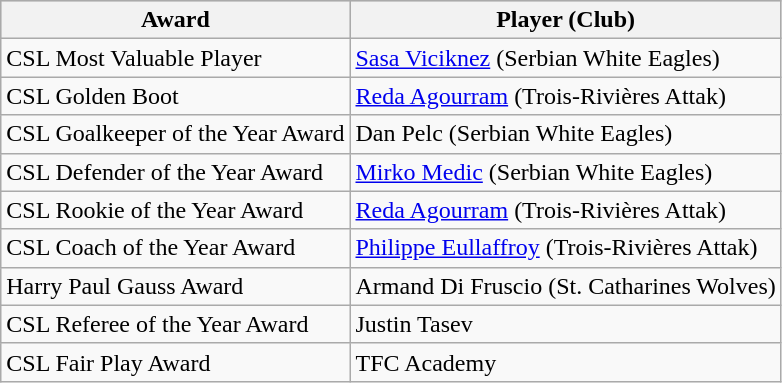<table class="wikitable">
<tr style="background:#cccccc;">
<th>Award</th>
<th>Player (Club)</th>
</tr>
<tr>
<td>CSL Most Valuable Player</td>
<td><a href='#'>Sasa Viciknez</a> (Serbian White Eagles)</td>
</tr>
<tr>
<td>CSL Golden Boot</td>
<td><a href='#'>Reda Agourram</a> (Trois-Rivières Attak)</td>
</tr>
<tr>
<td>CSL Goalkeeper of the Year Award</td>
<td>Dan Pelc (Serbian White Eagles)</td>
</tr>
<tr>
<td>CSL Defender of the Year Award</td>
<td><a href='#'>Mirko Medic</a> (Serbian White Eagles)</td>
</tr>
<tr>
<td>CSL Rookie of the Year Award</td>
<td><a href='#'>Reda Agourram</a> (Trois-Rivières Attak)</td>
</tr>
<tr>
<td>CSL Coach of the Year Award</td>
<td><a href='#'>Philippe Eullaffroy</a> (Trois-Rivières Attak)</td>
</tr>
<tr>
<td>Harry Paul Gauss Award</td>
<td>Armand Di Fruscio (St. Catharines Wolves)</td>
</tr>
<tr>
<td>CSL Referee of the Year Award</td>
<td>Justin Tasev</td>
</tr>
<tr>
<td>CSL Fair Play Award</td>
<td>TFC Academy</td>
</tr>
</table>
